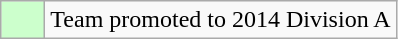<table class="wikitable">
<tr>
<td style="background: #ccffcc;width:22px"></td>
<td>Team promoted to 2014 Division A</td>
</tr>
</table>
